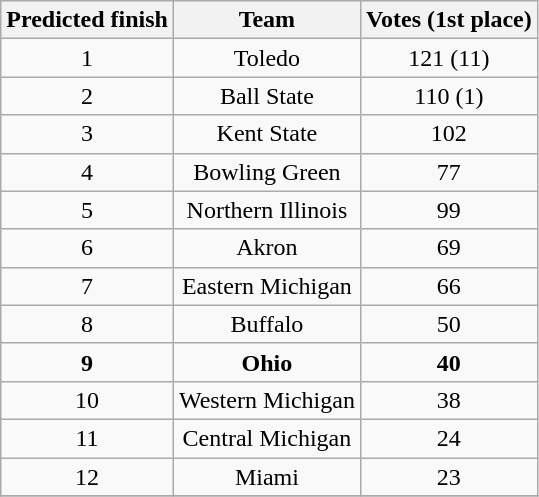<table class="wikitable" border="1">
<tr align=center>
<th style= >Predicted finish</th>
<th style= >Team</th>
<th style= >Votes (1st place)</th>
</tr>
<tr align="center">
<td>1</td>
<td>Toledo</td>
<td>121 (11)</td>
</tr>
<tr align="center">
<td>2</td>
<td>Ball State</td>
<td>110 (1)</td>
</tr>
<tr align="center">
<td>3</td>
<td>Kent State</td>
<td>102</td>
</tr>
<tr align="center">
<td>4</td>
<td>Bowling Green</td>
<td>77</td>
</tr>
<tr align="center">
<td>5</td>
<td>Northern Illinois</td>
<td>99</td>
</tr>
<tr align="center">
<td>6</td>
<td>Akron</td>
<td>69</td>
</tr>
<tr align="center">
<td>7</td>
<td>Eastern Michigan</td>
<td>66</td>
</tr>
<tr align="center">
<td>8</td>
<td>Buffalo</td>
<td>50</td>
</tr>
<tr align="center">
<td><strong>9</strong></td>
<td><strong>Ohio</strong></td>
<td><strong>40</strong></td>
</tr>
<tr align="center">
<td>10</td>
<td>Western Michigan</td>
<td>38</td>
</tr>
<tr align="center">
<td>11</td>
<td>Central Michigan</td>
<td>24</td>
</tr>
<tr align="center">
<td>12</td>
<td>Miami</td>
<td>23</td>
</tr>
<tr align="center">
</tr>
</table>
